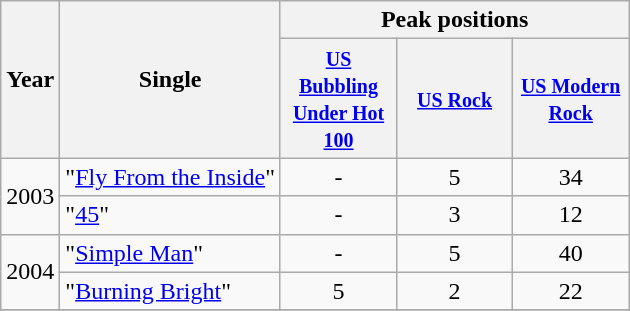<table class="wikitable">
<tr>
<th rowspan="2">Year</th>
<th rowspan="2">Single</th>
<th colspan="10">Peak positions</th>
</tr>
<tr>
<th width="70"><small><a href='#'>US Bubbling Under Hot 100</a></small></th>
<th width="70"><small><a href='#'>US  Rock</a></small></th>
<th width="70"><small><a href='#'>US Modern Rock</a></small> </th>
</tr>
<tr>
<td rowspan="2">2003</td>
<td>"<a href='#'>Fly From the Inside</a>"</td>
<td style="text-align:center;">-</td>
<td style="text-align:center;">5</td>
<td style="text-align:center;">34</td>
</tr>
<tr>
<td>"<a href='#'>45</a>"</td>
<td style="text-align:center;">-</td>
<td style="text-align:center;">3</td>
<td style="text-align:center;">12</td>
</tr>
<tr>
<td rowspan="2">2004</td>
<td>"<a href='#'>Simple Man</a>"</td>
<td style="text-align:center;">-</td>
<td style="text-align:center;">5</td>
<td style="text-align:center;">40</td>
</tr>
<tr>
<td>"<a href='#'>Burning Bright</a>"</td>
<td style="text-align:center;">5</td>
<td style="text-align:center;">2</td>
<td style="text-align:center;">22</td>
</tr>
<tr>
</tr>
</table>
